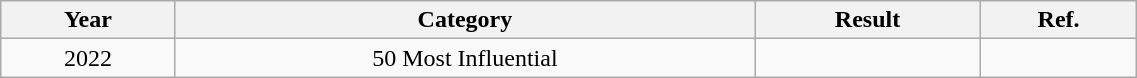<table class="wikitable sortable"  style="text-align:center; width:60%;">
<tr>
<th>Year</th>
<th>Category</th>
<th>Result</th>
<th>Ref.</th>
</tr>
<tr>
<td>2022</td>
<td>50 Most Influential</td>
<td></td>
<td></td>
</tr>
</table>
